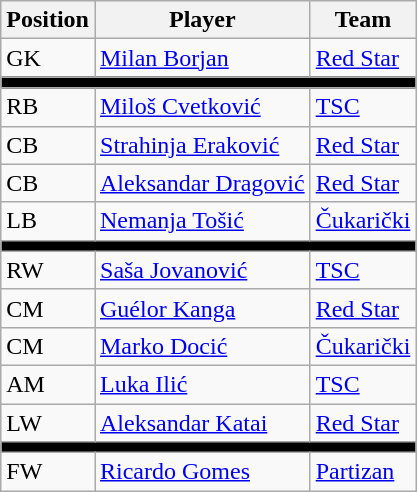<table class="wikitable">
<tr>
<th>Position</th>
<th>Player</th>
<th>Team</th>
</tr>
<tr>
<td>GK</td>
<td> <a href='#'>Milan Borjan</a></td>
<td><a href='#'>Red Star</a></td>
</tr>
<tr>
<td colspan=3 style="background: black"></td>
</tr>
<tr>
<td>RB</td>
<td> <a href='#'>Miloš Cvetković</a></td>
<td><a href='#'>TSC</a></td>
</tr>
<tr>
<td>CB</td>
<td> <a href='#'>Strahinja Eraković</a></td>
<td><a href='#'>Red Star</a></td>
</tr>
<tr>
<td>CB</td>
<td> <a href='#'>Aleksandar Dragović</a></td>
<td><a href='#'>Red Star</a></td>
</tr>
<tr>
<td>LB</td>
<td> <a href='#'>Nemanja Tošić</a></td>
<td><a href='#'>Čukarički</a></td>
</tr>
<tr>
<td colspan=3 style="background: black"></td>
</tr>
<tr>
<td>RW</td>
<td> <a href='#'>Saša Jovanović</a></td>
<td><a href='#'>TSC</a></td>
</tr>
<tr>
<td>CM</td>
<td> <a href='#'>Guélor Kanga</a></td>
<td><a href='#'>Red Star</a></td>
</tr>
<tr>
<td>CM</td>
<td> <a href='#'>Marko Docić</a></td>
<td><a href='#'>Čukarički</a></td>
</tr>
<tr>
<td>AM</td>
<td> <a href='#'>Luka Ilić</a></td>
<td><a href='#'>TSC</a></td>
</tr>
<tr>
<td>LW</td>
<td> <a href='#'>Aleksandar Katai</a></td>
<td><a href='#'>Red Star</a></td>
</tr>
<tr>
<td colspan=3 style="background: black"></td>
</tr>
<tr>
<td>FW</td>
<td> <a href='#'>Ricardo Gomes</a></td>
<td><a href='#'>Partizan</a></td>
</tr>
</table>
